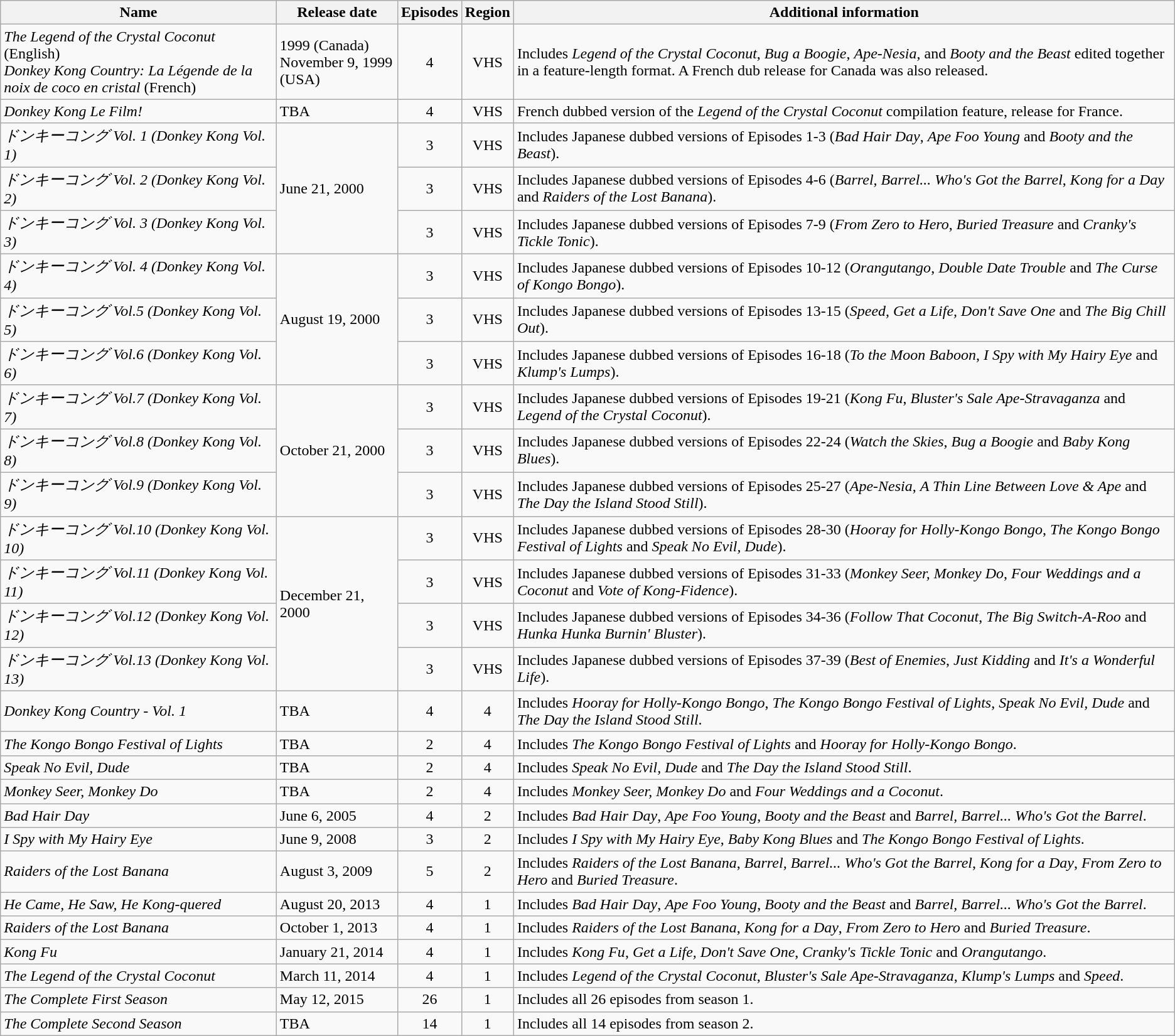<table class="wikitable">
<tr>
<th>Name</th>
<th>Release date</th>
<th>Episodes</th>
<th>Region</th>
<th>Additional information</th>
</tr>
<tr>
<td><em>The Legend of the Crystal Coconut</em> (English) <br> <em>Donkey Kong Country: La Légende de la noix de coco en cristal</em> (French)</td>
<td>1999 (Canada) <br> November 9, 1999 (USA)</td>
<td style="text-align:center;">4</td>
<td style="text-align:center;">VHS</td>
<td>Includes <em>Legend of the Crystal Coconut</em>, <em>Bug a Boogie</em>, <em>Ape-Nesia</em>, and <em>Booty and the Beast</em> edited together in a feature-length format. A French dub release for Canada was also released.</td>
</tr>
<tr>
<td><em>Donkey Kong Le Film!</em></td>
<td>TBA</td>
<td style="text-align:center;">4</td>
<td style="text-align:center;">VHS</td>
<td>French dubbed version of the <em>Legend of the Crystal Coconut</em> compilation feature, release for France.</td>
</tr>
<tr>
<td><em>ドンキーコング Vol. 1 (Donkey Kong Vol. 1)</em></td>
<td rowspan="3">June 21, 2000</td>
<td style="text-align:center;">3</td>
<td style="text-align:center;">VHS</td>
<td>Includes Japanese dubbed versions of Episodes 1-3 (<em>Bad Hair Day</em>, <em>Ape Foo Young</em> and <em>Booty and the Beast</em>).</td>
</tr>
<tr>
<td><em>ドンキーコング Vol. 2 (Donkey Kong Vol. 2)</em></td>
<td style="text-align:center;">3</td>
<td style="text-align:center;">VHS</td>
<td>Includes Japanese dubbed versions of Episodes 4-6 (<em>Barrel, Barrel... Who's Got the Barrel</em>, <em>Kong for a Day</em> and <em>Raiders of the Lost Banana</em>).</td>
</tr>
<tr>
<td><em>ドンキーコング Vol. 3 (Donkey Kong Vol. 3)</em></td>
<td style="text-align:center;">3</td>
<td style="text-align:center;">VHS</td>
<td>Includes Japanese dubbed versions of Episodes 7-9 (<em>From Zero to Hero</em>, <em>Buried Treasure</em> and <em>Cranky's Tickle Tonic</em>).</td>
</tr>
<tr>
<td><em>ドンキーコング Vol. 4 (Donkey Kong Vol. 4)</em></td>
<td rowspan="3">August 19, 2000</td>
<td style="text-align:center;">3</td>
<td style="text-align:center;">VHS</td>
<td>Includes Japanese dubbed versions of Episodes 10-12 (<em>Orangutango</em>, <em>Double Date Trouble</em> and <em>The Curse of Kongo Bongo</em>).</td>
</tr>
<tr>
<td><em>ドンキーコング Vol.5 (Donkey Kong Vol. 5)</em></td>
<td style="text-align:center;">3</td>
<td style="text-align:center;">VHS</td>
<td>Includes Japanese dubbed versions of Episodes 13-15 (<em>Speed</em>, <em>Get a Life, Don't Save One</em> and <em>The Big Chill Out</em>).</td>
</tr>
<tr>
<td><em>ドンキーコング Vol.6 (Donkey Kong Vol. 6)</em></td>
<td style="text-align:center;">3</td>
<td style="text-align:center;">VHS</td>
<td>Includes Japanese dubbed versions of Episodes 16-18 (<em>To the Moon Baboon</em>, <em>I Spy with My Hairy Eye</em> and <em>Klump's Lumps</em>).</td>
</tr>
<tr>
<td><em>ドンキーコング Vol.7 (Donkey Kong Vol. 7)</em></td>
<td rowspan="3">October 21, 2000</td>
<td style="text-align:center;">3</td>
<td style="text-align:center;">VHS</td>
<td>Includes Japanese dubbed versions of Episodes 19-21 (<em>Kong Fu</em>, <em>Bluster's Sale Ape-Stravaganza</em> and <em>Legend of the Crystal Coconut</em>).</td>
</tr>
<tr>
<td><em>ドンキーコング Vol.8 (Donkey Kong Vol. 8)</em></td>
<td style="text-align:center;">3</td>
<td style="text-align:center;">VHS</td>
<td>Includes Japanese dubbed versions of Episodes 22-24 (<em>Watch the Skies</em>, <em>Bug a Boogie</em> and <em>Baby Kong Blues</em>).</td>
</tr>
<tr>
<td><em>ドンキーコング Vol.9 (Donkey Kong Vol. 9)</em></td>
<td style="text-align:center;">3</td>
<td style="text-align:center;">VHS</td>
<td>Includes Japanese dubbed versions of Episodes 25-27 (<em>Ape-Nesia</em>, <em>A Thin Line Between Love & Ape</em> and <em>The Day the Island Stood Still</em>).</td>
</tr>
<tr>
<td><em>ドンキーコング Vol.10 (Donkey Kong Vol. 10)</em></td>
<td rowspan="4">December 21, 2000</td>
<td style="text-align:center;">3</td>
<td style="text-align:center;">VHS</td>
<td>Includes Japanese dubbed versions of Episodes 28-30 (<em>Hooray for Holly-Kongo Bongo</em>, <em>The Kongo Bongo Festival of Lights</em> and <em>Speak No Evil, Dude</em>).</td>
</tr>
<tr>
<td><em>ドンキーコング Vol.11 (Donkey Kong Vol. 11)</em></td>
<td style="text-align:center;">3</td>
<td style="text-align:center;">VHS</td>
<td>Includes Japanese dubbed versions of Episodes 31-33 (<em>Monkey Seer, Monkey Do</em>, <em>Four Weddings and a Coconut</em> and <em>Vote of Kong-Fidence</em>).</td>
</tr>
<tr>
<td><em>ドンキーコング Vol.12 (Donkey Kong Vol. 12)</em></td>
<td style="text-align:center;">3</td>
<td style="text-align:center;">VHS</td>
<td>Includes Japanese dubbed versions of Episodes 34-36 (<em>Follow That Coconut</em>, <em>The Big Switch-A-Roo</em> and <em>Hunka Hunka Burnin' Bluster</em>).</td>
</tr>
<tr>
<td><em>ドンキーコング Vol.13 (Donkey Kong Vol. 13)</em></td>
<td style="text-align:center;">3</td>
<td style="text-align:center;">VHS</td>
<td>Includes Japanese dubbed versions of Episodes 37-39 (<em>Best of Enemies</em>, <em>Just Kidding</em> and <em>It's a Wonderful Life</em>).</td>
</tr>
<tr>
<td><em>Donkey Kong Country - Vol. 1</em></td>
<td>TBA</td>
<td style="text-align:center;">4</td>
<td style="text-align:center;">4</td>
<td>Includes <em>Hooray for Holly-Kongo Bongo</em>, <em>The Kongo Bongo Festival of Lights</em>, <em>Speak No Evil, Dude</em> and <em>The Day the Island Stood Still</em>.</td>
</tr>
<tr>
<td><em>The Kongo Bongo Festival of Lights</em></td>
<td>TBA</td>
<td style="text-align:center;">2</td>
<td style="text-align:center;">4</td>
<td>Includes <em>The Kongo Bongo Festival of Lights</em> and <em>Hooray for Holly-Kongo Bongo</em>.</td>
</tr>
<tr>
<td><em>Speak No Evil, Dude</em></td>
<td>TBA</td>
<td style="text-align:center;">2</td>
<td style="text-align:center;">4</td>
<td>Includes <em>Speak No Evil, Dude</em> and <em>The Day the Island Stood Still</em>.</td>
</tr>
<tr>
<td><em>Monkey Seer, Monkey Do</em></td>
<td>TBA</td>
<td style="text-align:center;">2</td>
<td style="text-align:center;">4</td>
<td>Includes <em>Monkey Seer, Monkey Do</em> and <em>Four Weddings and a Coconut</em>.</td>
</tr>
<tr>
<td><em>Bad Hair Day</em></td>
<td>June 6, 2005</td>
<td style="text-align:center;">4</td>
<td style="text-align:center;">2</td>
<td>Includes <em>Bad Hair Day</em>, <em>Ape Foo Young</em>, <em>Booty and the Beast</em> and <em>Barrel, Barrel... Who's Got the Barrel</em>.</td>
</tr>
<tr>
<td><em>I Spy with My Hairy Eye</em></td>
<td>June 9, 2008</td>
<td style="text-align:center;">3</td>
<td style="text-align:center;">2</td>
<td>Includes <em>I Spy with My Hairy Eye</em>, <em>Baby Kong Blues</em> and <em>The Kongo Bongo Festival of Lights</em>.</td>
</tr>
<tr>
<td><em>Raiders of the Lost Banana</em></td>
<td>August 3, 2009</td>
<td style="text-align:center;">5</td>
<td style="text-align:center;">2</td>
<td>Includes <em>Raiders of the Lost Banana</em>, <em>Barrel, Barrel... Who's Got the Barrel</em>, <em>Kong for a Day</em>, <em>From Zero to Hero</em> and <em>Buried Treasure</em>.</td>
</tr>
<tr>
<td><em>He Came, He Saw, He Kong-quered</em></td>
<td>August 20, 2013</td>
<td style="text-align:center;">4</td>
<td style="text-align:center;">1</td>
<td>Includes <em>Bad Hair Day</em>, <em>Ape Foo Young</em>, <em>Booty and the Beast</em> and <em>Barrel, Barrel... Who's Got the Barrel</em>.</td>
</tr>
<tr>
<td><em>Raiders of the Lost Banana</em></td>
<td>October 1, 2013</td>
<td style="text-align:center;">4</td>
<td style="text-align:center;">1</td>
<td>Includes <em>Raiders of the Lost Banana</em>, <em>Kong for a Day</em>, <em>From Zero to Hero</em> and <em>Buried Treasure</em>.</td>
</tr>
<tr>
<td><em>Kong Fu</em></td>
<td>January 21, 2014</td>
<td style="text-align:center;">4</td>
<td style="text-align:center;">1</td>
<td>Includes <em>Kong Fu</em>, <em>Get a Life, Don't Save One</em>, <em>Cranky's Tickle Tonic</em> and <em>Orangutango</em>.</td>
</tr>
<tr>
<td><em>The Legend of the Crystal Coconut</em></td>
<td>March 11, 2014</td>
<td style="text-align:center;">4</td>
<td style="text-align:center;">1</td>
<td>Includes <em>Legend of the Crystal Coconut</em>, <em>Bluster's Sale Ape-Stravaganza</em>, <em>Klump's Lumps</em> and <em>Speed</em>.</td>
</tr>
<tr>
<td><em>The Complete First Season</em></td>
<td>May 12, 2015</td>
<td style="text-align:center;">26</td>
<td style="text-align:center;">1</td>
<td>Includes all 26 episodes from season 1.</td>
</tr>
<tr>
<td><em>The Complete Second Season</em></td>
<td>TBA</td>
<td style="text-align:center;">14</td>
<td style="text-align:center;">1</td>
<td>Includes all 14 episodes from season 2.</td>
</tr>
</table>
